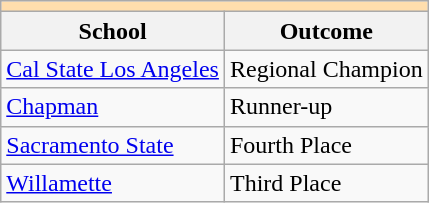<table class="wikitable" style="float:left; margin-right:1em;">
<tr>
<th colspan="3" style="background:#ffdead;"></th>
</tr>
<tr>
<th>School</th>
<th>Outcome</th>
</tr>
<tr>
<td><a href='#'>Cal State Los Angeles</a></td>
<td>Regional Champion</td>
</tr>
<tr>
<td><a href='#'>Chapman</a></td>
<td>Runner-up</td>
</tr>
<tr>
<td><a href='#'>Sacramento State</a></td>
<td>Fourth Place</td>
</tr>
<tr>
<td><a href='#'>Willamette</a></td>
<td>Third Place</td>
</tr>
</table>
